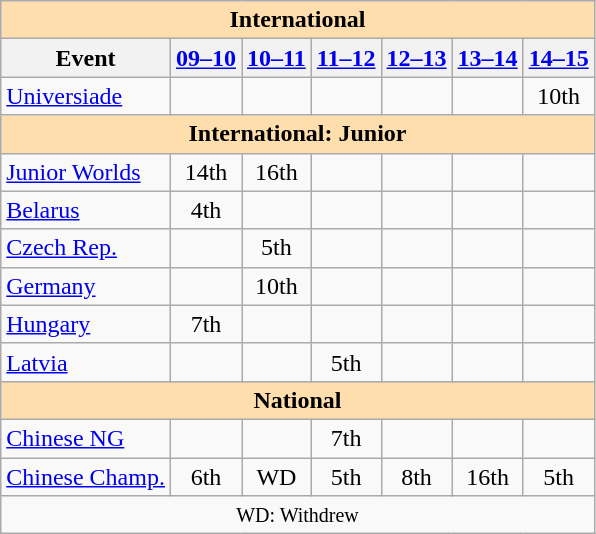<table class="wikitable" style="text-align:center">
<tr>
<th style="background-color: #ffdead;" colspan=7>International</th>
</tr>
<tr>
<th>Event</th>
<th><a href='#'>09–10</a></th>
<th><a href='#'>10–11</a></th>
<th><a href='#'>11–12</a></th>
<th><a href='#'>12–13</a></th>
<th><a href='#'>13–14</a></th>
<th><a href='#'>14–15</a></th>
</tr>
<tr>
<td align=left><a href='#'>Universiade</a></td>
<td></td>
<td></td>
<td></td>
<td></td>
<td></td>
<td>10th</td>
</tr>
<tr>
<th style="background-color: #ffdead;" colspan=7>International: Junior</th>
</tr>
<tr>
<td align=left><a href='#'>Junior Worlds</a></td>
<td>14th</td>
<td>16th</td>
<td></td>
<td></td>
<td></td>
<td></td>
</tr>
<tr>
<td align=left> <a href='#'>Belarus</a></td>
<td>4th</td>
<td></td>
<td></td>
<td></td>
<td></td>
<td></td>
</tr>
<tr>
<td align=left> <a href='#'>Czech Rep.</a></td>
<td></td>
<td>5th</td>
<td></td>
<td></td>
<td></td>
<td></td>
</tr>
<tr>
<td align=left> <a href='#'>Germany</a></td>
<td></td>
<td>10th</td>
<td></td>
<td></td>
<td></td>
<td></td>
</tr>
<tr>
<td align=left> <a href='#'>Hungary</a></td>
<td>7th</td>
<td></td>
<td></td>
<td></td>
<td></td>
<td></td>
</tr>
<tr>
<td align=left> <a href='#'>Latvia</a></td>
<td></td>
<td></td>
<td>5th</td>
<td></td>
<td></td>
<td></td>
</tr>
<tr>
<th style="background-color: #ffdead;" colspan=7>National</th>
</tr>
<tr>
<td align=left><a href='#'>Chinese NG</a></td>
<td></td>
<td></td>
<td>7th</td>
<td></td>
<td></td>
<td></td>
</tr>
<tr>
<td align=left><a href='#'>Chinese Champ.</a></td>
<td>6th</td>
<td>WD</td>
<td>5th</td>
<td>8th</td>
<td>16th</td>
<td>5th</td>
</tr>
<tr>
<td colspan=7><small>WD: Withdrew</small></td>
</tr>
</table>
